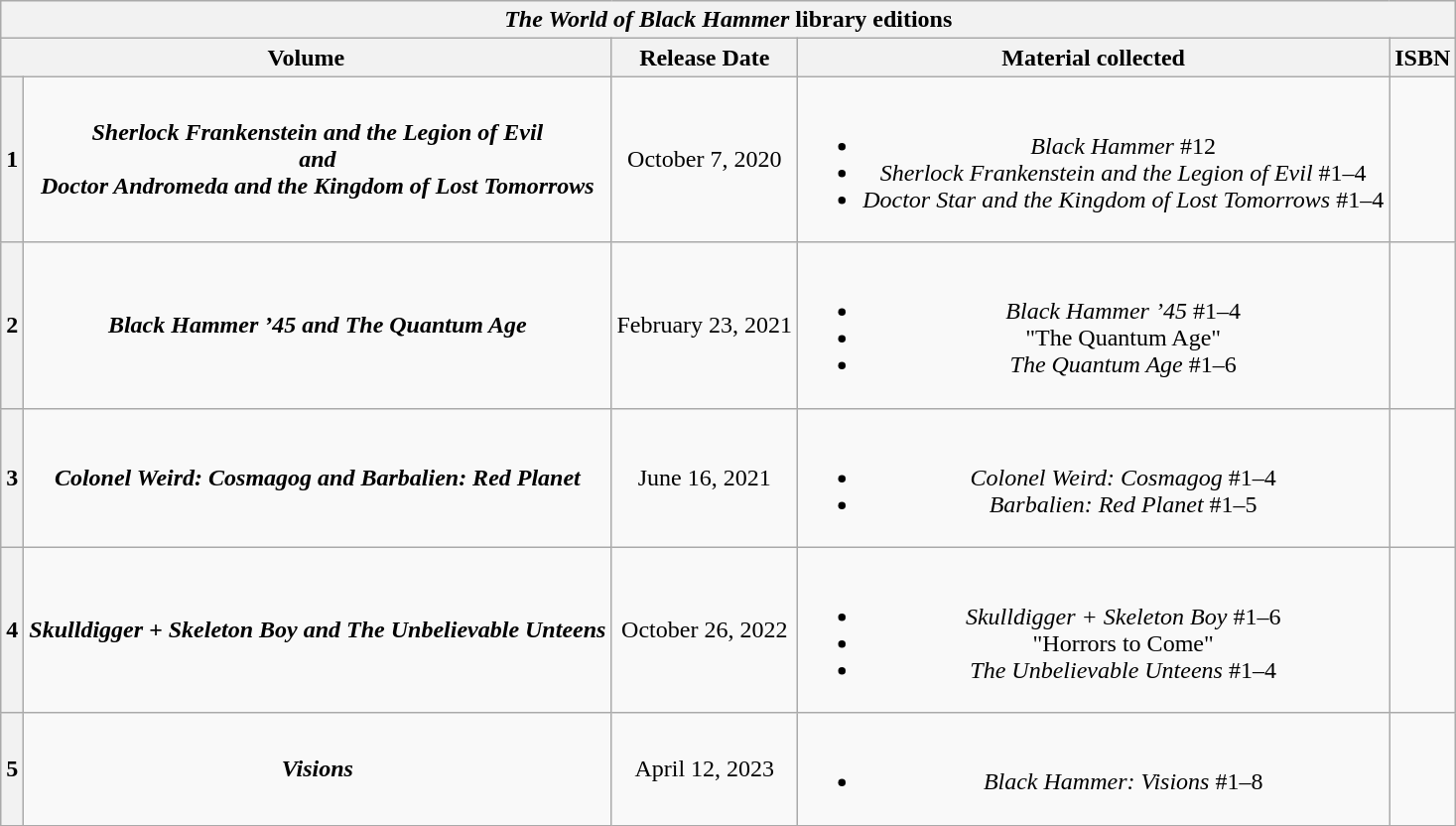<table class="wikitable mw-collapsible mw-collapsed" style="text-align: center">
<tr>
<th colspan=5><em>The World of Black Hammer</em> library editions</th>
</tr>
<tr>
<th colspan=2>Volume</th>
<th>Release Date</th>
<th>Material collected</th>
<th>ISBN</th>
</tr>
<tr>
<th>1</th>
<td><strong><em>Sherlock Frankenstein and the Legion of Evil<em><br>and<br></em>Doctor Andromeda and the Kingdom of Lost Tomorrows</em></strong></td>
<td>October 7, 2020</td>
<td><br><ul><li><em>Black Hammer</em> #12</li><li><em>Sherlock Frankenstein and the Legion of Evil</em> #1–4</li><li><em>Doctor Star and the Kingdom of Lost Tomorrows</em> #1–4</li></ul></td>
<td></td>
</tr>
<tr>
<th>2</th>
<td><strong><em>Black Hammer ’45<em> and </em>The Quantum Age</em></strong></td>
<td>February 23, 2021</td>
<td><br><ul><li><em>Black Hammer ’45</em> #1–4</li><li>"The Quantum Age"</li><li><em>The Quantum Age</em> #1–6</li></ul></td>
<td></td>
</tr>
<tr>
<th>3</th>
<td><strong><em>Colonel Weird: Cosmagog<em> and </em>Barbalien: Red Planet</em></strong></td>
<td>June 16, 2021</td>
<td><br><ul><li><em>Colonel Weird: Cosmagog</em> #1–4</li><li><em>Barbalien: Red Planet</em> #1–5</li></ul></td>
<td></td>
</tr>
<tr>
<th>4</th>
<td><strong><em>Skulldigger + Skeleton Boy<em> and </em>The Unbelievable Unteens</em></strong></td>
<td>October 26, 2022</td>
<td><br><ul><li><em>Skulldigger + Skeleton Boy</em> #1–6</li><li>"Horrors to Come"</li><li><em>The Unbelievable Unteens</em> #1–4</li></ul></td>
<td></td>
</tr>
<tr>
<th>5</th>
<td><strong><em>Visions</em></strong></td>
<td>April 12, 2023</td>
<td><br><ul><li><em>Black Hammer: Visions</em> #1–8</li></ul></td>
<td></td>
</tr>
</table>
